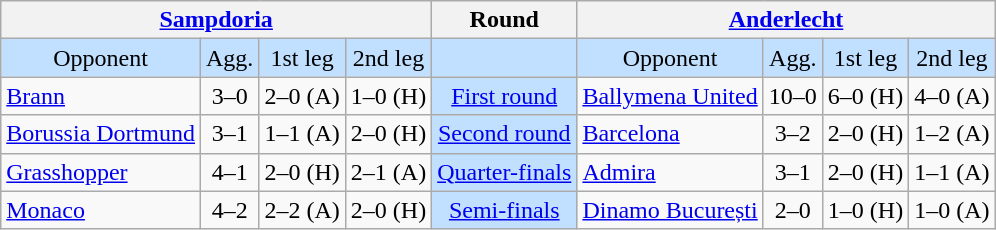<table class="wikitable" style="text-align:center">
<tr>
<th colspan=4> <a href='#'>Sampdoria</a></th>
<th>Round</th>
<th colspan=4> <a href='#'>Anderlecht</a></th>
</tr>
<tr style="background:#c1e0ff">
<td>Opponent</td>
<td>Agg.</td>
<td>1st leg</td>
<td>2nd leg</td>
<td></td>
<td>Opponent</td>
<td>Agg.</td>
<td>1st leg</td>
<td>2nd leg</td>
</tr>
<tr>
<td align=left> <a href='#'>Brann</a></td>
<td>3–0</td>
<td>2–0 (A)</td>
<td>1–0 (H)</td>
<td style="background:#c1e0ff;"><a href='#'>First round</a></td>
<td align=left> <a href='#'>Ballymena United</a></td>
<td>10–0</td>
<td>6–0 (H)</td>
<td>4–0 (A)</td>
</tr>
<tr>
<td align=left> <a href='#'>Borussia Dortmund</a></td>
<td>3–1</td>
<td>1–1 (A)</td>
<td>2–0 (H)</td>
<td style="background:#c1e0ff;"><a href='#'>Second round</a></td>
<td align=left> <a href='#'>Barcelona</a></td>
<td>3–2</td>
<td>2–0 (H)</td>
<td>1–2 (A)</td>
</tr>
<tr>
<td align=left> <a href='#'>Grasshopper</a></td>
<td>4–1</td>
<td>2–0 (H)</td>
<td>2–1 (A)</td>
<td style="background:#c1e0ff;"><a href='#'>Quarter-finals</a></td>
<td align=left> <a href='#'>Admira</a></td>
<td>3–1</td>
<td>2–0 (H)</td>
<td>1–1 (A)</td>
</tr>
<tr>
<td align=left> <a href='#'>Monaco</a></td>
<td>4–2</td>
<td>2–2 (A)</td>
<td>2–0 (H)</td>
<td style="background:#c1e0ff;"><a href='#'>Semi-finals</a></td>
<td align=left> <a href='#'>Dinamo București</a></td>
<td>2–0</td>
<td>1–0 (H)</td>
<td>1–0 (A)</td>
</tr>
</table>
